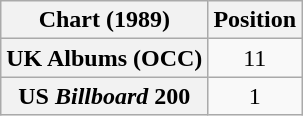<table class="wikitable sortable plainrowheaders">
<tr>
<th scope="col">Chart (1989)</th>
<th scope="col">Position</th>
</tr>
<tr>
<th scope="row">UK Albums (OCC)</th>
<td style="text-align:center;">11</td>
</tr>
<tr>
<th scope="row">US <em>Billboard</em> 200</th>
<td style="text-align:center;">1</td>
</tr>
</table>
